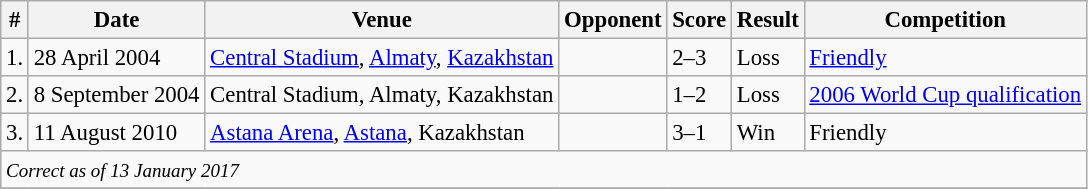<table class="wikitable" style="font-size:95%;">
<tr>
<th>#</th>
<th>Date</th>
<th>Venue</th>
<th>Opponent</th>
<th>Score</th>
<th>Result</th>
<th>Competition</th>
</tr>
<tr>
<td>1.</td>
<td>28 April 2004</td>
<td><a href='#'>Central Stadium</a>, <a href='#'>Almaty</a>, <a href='#'>Kazakhstan</a></td>
<td></td>
<td>2–3</td>
<td>Loss</td>
<td><a href='#'>Friendly</a></td>
</tr>
<tr>
<td>2.</td>
<td>8 September 2004</td>
<td>Central Stadium, Almaty, Kazakhstan</td>
<td></td>
<td>1–2</td>
<td>Loss</td>
<td><a href='#'>2006 World Cup qualification</a></td>
</tr>
<tr>
<td>3.</td>
<td>11 August 2010</td>
<td><a href='#'>Astana Arena</a>, <a href='#'>Astana</a>, Kazakhstan</td>
<td></td>
<td>3–1</td>
<td>Win</td>
<td>Friendly</td>
</tr>
<tr>
<td colspan="12"><small><em>Correct as of 13 January 2017</em></small></td>
</tr>
<tr>
</tr>
</table>
